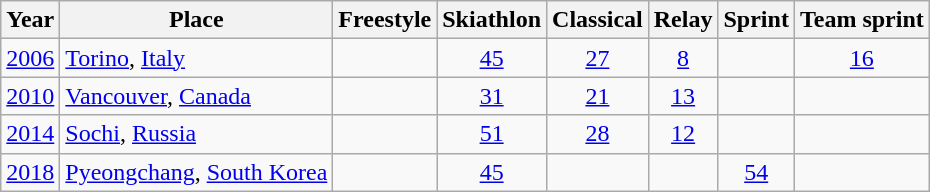<table class="wikitable sortable" style="text-align:center;">
<tr>
<th>Year</th>
<th>Place</th>
<th>Freestyle</th>
<th>Skiathlon</th>
<th>Classical</th>
<th>Relay</th>
<th>Sprint</th>
<th>Team sprint</th>
</tr>
<tr>
<td><a href='#'>2006</a></td>
<td style="text-align:left;"> <a href='#'>Torino</a>, <a href='#'>Italy</a></td>
<td></td>
<td><a href='#'>45</a></td>
<td><a href='#'>27</a></td>
<td><a href='#'>8</a></td>
<td></td>
<td><a href='#'>16</a></td>
</tr>
<tr>
<td><a href='#'>2010</a></td>
<td style="text-align:left;"> <a href='#'>Vancouver</a>, <a href='#'>Canada</a></td>
<td></td>
<td><a href='#'>31</a></td>
<td><a href='#'>21</a></td>
<td><a href='#'>13</a></td>
<td></td>
<td></td>
</tr>
<tr>
<td><a href='#'>2014</a></td>
<td style="text-align:left;"> <a href='#'>Sochi</a>, <a href='#'>Russia</a></td>
<td></td>
<td><a href='#'>51</a></td>
<td><a href='#'>28</a></td>
<td><a href='#'>12</a></td>
<td></td>
<td></td>
</tr>
<tr>
<td><a href='#'>2018</a></td>
<td style="text-align:left;"> <a href='#'>Pyeongchang</a>, <a href='#'>South Korea</a></td>
<td></td>
<td><a href='#'>45</a></td>
<td></td>
<td></td>
<td><a href='#'>54</a></td>
<td></td>
</tr>
</table>
